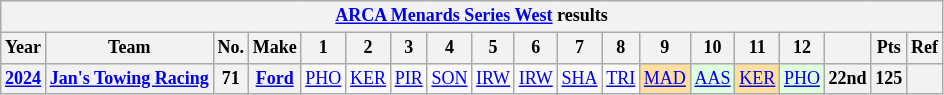<table class="wikitable" style="text-align:center; font-size:75%">
<tr>
<th colspan=23><a href='#'>ARCA Menards Series West</a> results</th>
</tr>
<tr>
<th>Year</th>
<th>Team</th>
<th>No.</th>
<th>Make</th>
<th>1</th>
<th>2</th>
<th>3</th>
<th>4</th>
<th>5</th>
<th>6</th>
<th>7</th>
<th>8</th>
<th>9</th>
<th>10</th>
<th>11</th>
<th>12</th>
<th></th>
<th>Pts</th>
<th>Ref</th>
</tr>
<tr>
<th><a href='#'>2024</a></th>
<th><a href='#'>Jan's Towing Racing</a></th>
<th>71</th>
<th><a href='#'>Ford</a></th>
<td><a href='#'>PHO</a></td>
<td><a href='#'>KER</a></td>
<td><a href='#'>PIR</a></td>
<td><a href='#'>SON</a></td>
<td><a href='#'>IRW</a></td>
<td><a href='#'>IRW</a></td>
<td><a href='#'>SHA</a></td>
<td><a href='#'>TRI</a></td>
<td style="background:#FFDF9F;"><a href='#'>MAD</a><br></td>
<td style="background:#DFFFDF;"><a href='#'>AAS</a><br></td>
<td style="background:#FFDF9F;"><a href='#'>KER</a><br></td>
<td style="background:#DFFFDF;"><a href='#'>PHO</a><br></td>
<th>22nd</th>
<th>125</th>
<th></th>
</tr>
</table>
